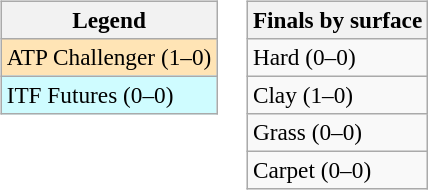<table>
<tr valign=top>
<td><br><table class=wikitable style=font-size:97%>
<tr>
<th>Legend</th>
</tr>
<tr bgcolor=moccasin>
<td>ATP Challenger (1–0)</td>
</tr>
<tr bgcolor=cffcff>
<td>ITF Futures (0–0)</td>
</tr>
</table>
</td>
<td><br><table class=wikitable style=font-size:97%>
<tr>
<th>Finals by surface</th>
</tr>
<tr>
<td>Hard (0–0)</td>
</tr>
<tr>
<td>Clay (1–0)</td>
</tr>
<tr>
<td>Grass (0–0)</td>
</tr>
<tr>
<td>Carpet (0–0)</td>
</tr>
</table>
</td>
</tr>
</table>
